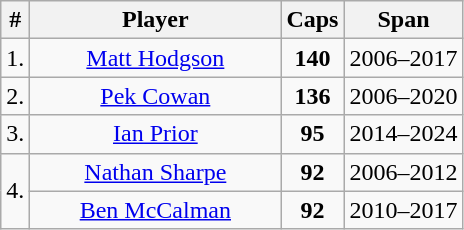<table class="wikitable sortable" style="text-align:center;">
<tr>
<th>#</th>
<th style="width:160px;">Player</th>
<th>Caps</th>
<th>Span</th>
</tr>
<tr>
<td>1.</td>
<td><a href='#'>Matt Hodgson</a></td>
<td><strong>140</strong></td>
<td>2006–2017</td>
</tr>
<tr>
<td>2.</td>
<td><a href='#'>Pek Cowan</a></td>
<td><strong>136</strong></td>
<td>2006–2020</td>
</tr>
<tr>
<td>3.</td>
<td><a href='#'>Ian Prior</a></td>
<td><strong>95</strong></td>
<td>2014–2024</td>
</tr>
<tr>
<td rowspan="2">4.</td>
<td><a href='#'>Nathan Sharpe</a></td>
<td><strong>92</strong></td>
<td>2006–2012</td>
</tr>
<tr>
<td><a href='#'>Ben McCalman</a></td>
<td><strong>92</strong></td>
<td>2010–2017</td>
</tr>
</table>
